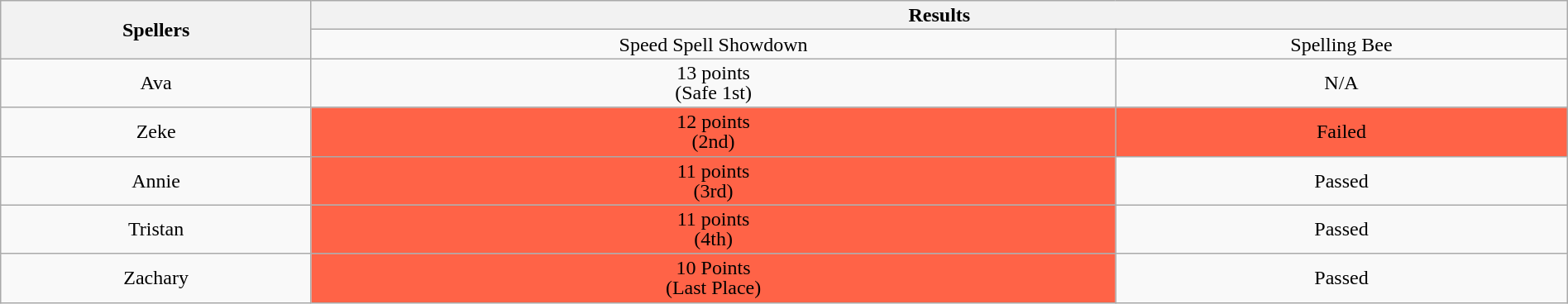<table class="wikitable plainrowheaders" style="text-align:center; line-height:16px; width:100%;">
<tr>
<th rowspan="2">Spellers</th>
<th colspan="2">Results</th>
</tr>
<tr>
<td>Speed Spell Showdown</td>
<td>Spelling Bee</td>
</tr>
<tr>
<td>Ava</td>
<td style=“color: black;">13 points<br>(Safe 1st)</td>
<td>N/A</td>
</tr>
<tr>
<td>Zeke</td>
<td style="background: tomato; color: black;">12 points<br>(2nd)</td>
<td style="background: tomato; color: black;">Failed</td>
</tr>
<tr>
<td>Annie</td>
<td style="background: tomato; color: black;">11 points<br>(3rd)</td>
<td>Passed</td>
</tr>
<tr>
<td>Tristan</td>
<td style="background: tomato; color: black;">11 points<br>(4th)</td>
<td>Passed</td>
</tr>
<tr properly close >
<td>Zachary</td>
<td style="background: tomato; color: black;">10 Points<br>(Last Place)</td>
<td>Passed</td>
</tr>
</table>
